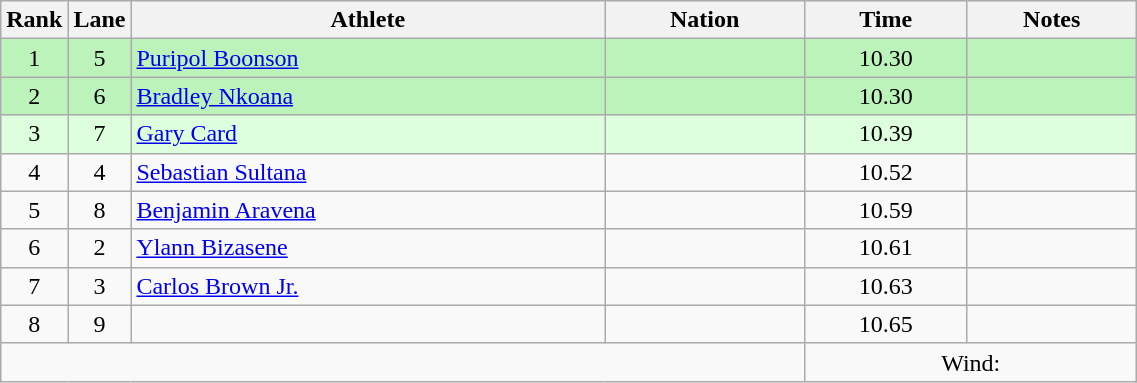<table class="wikitable sortable" style="text-align:center;width: 60%;">
<tr>
<th scope="col" style="width: 10px;">Rank</th>
<th scope="col" style="width: 10px;">Lane</th>
<th scope="col">Athlete</th>
<th scope="col">Nation</th>
<th scope="col">Time</th>
<th scope="col">Notes</th>
</tr>
<tr bgcolor=bbf3bb>
<td>1</td>
<td>5</td>
<td align=left><a href='#'>Puripol Boonson</a></td>
<td align=left></td>
<td>10.30 </td>
<td></td>
</tr>
<tr bgcolor=bbf3bb>
<td>2</td>
<td>6</td>
<td align=left><a href='#'>Bradley Nkoana</a></td>
<td align=left></td>
<td>10.30 </td>
<td></td>
</tr>
<tr bgcolor=ddffdd>
<td>3</td>
<td>7</td>
<td align=left><a href='#'>Gary Card</a></td>
<td align=left></td>
<td>10.39</td>
<td></td>
</tr>
<tr>
<td>4</td>
<td>4</td>
<td align=left><a href='#'>Sebastian Sultana</a></td>
<td align=left></td>
<td>10.52</td>
<td></td>
</tr>
<tr>
<td>5</td>
<td>8</td>
<td align=left><a href='#'>Benjamin Aravena</a></td>
<td align=left></td>
<td>10.59</td>
<td></td>
</tr>
<tr>
<td>6</td>
<td>2</td>
<td align=left><a href='#'>Ylann Bizasene</a></td>
<td align=left></td>
<td>10.61</td>
<td></td>
</tr>
<tr>
<td>7</td>
<td>3</td>
<td align=left><a href='#'>Carlos Brown Jr.</a></td>
<td align=left></td>
<td>10.63</td>
<td></td>
</tr>
<tr>
<td>8</td>
<td>9</td>
<td align=left></td>
<td align=left></td>
<td>10.65</td>
<td></td>
</tr>
<tr class="sortbottom">
<td colspan="4"></td>
<td colspan="2">Wind: </td>
</tr>
</table>
